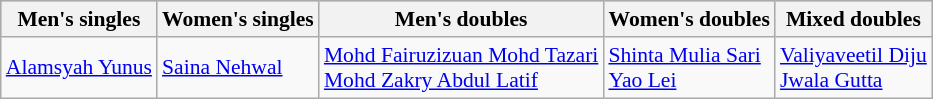<table class=wikitable style="font-size:90%;">
<tr style="background-color:#ABCDEF">
<th>Men's singles</th>
<th>Women's singles</th>
<th>Men's doubles</th>
<th>Women's doubles</th>
<th>Mixed doubles</th>
</tr>
<tr>
<td> <a href='#'>Alamsyah Yunus</a></td>
<td> <a href='#'>Saina Nehwal</a></td>
<td> <a href='#'>Mohd Fairuzizuan Mohd Tazari</a> <br>  <a href='#'>Mohd Zakry Abdul Latif</a></td>
<td> <a href='#'>Shinta Mulia Sari</a> <br>  <a href='#'>Yao Lei</a></td>
<td> <a href='#'>Valiyaveetil Diju</a> <br>  <a href='#'>Jwala Gutta</a></td>
</tr>
</table>
